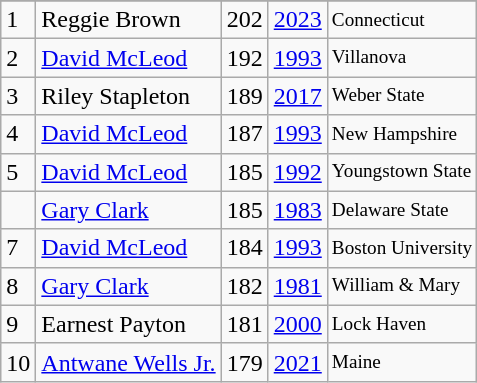<table class="wikitable">
<tr>
</tr>
<tr>
<td>1</td>
<td>Reggie Brown</td>
<td>202</td>
<td><a href='#'>2023</a></td>
<td style="font-size:80%;">Connecticut</td>
</tr>
<tr>
<td>2</td>
<td><a href='#'>David McLeod</a></td>
<td>192</td>
<td><a href='#'>1993</a></td>
<td style="font-size:80%;">Villanova</td>
</tr>
<tr>
<td>3</td>
<td>Riley Stapleton</td>
<td>189</td>
<td><a href='#'>2017</a></td>
<td style="font-size:80%;">Weber State</td>
</tr>
<tr>
<td>4</td>
<td><a href='#'>David McLeod</a></td>
<td>187</td>
<td><a href='#'>1993</a></td>
<td style="font-size:80%;">New Hampshire</td>
</tr>
<tr>
<td>5</td>
<td><a href='#'>David McLeod</a></td>
<td>185</td>
<td><a href='#'>1992</a></td>
<td style="font-size:80%;">Youngstown State</td>
</tr>
<tr>
<td></td>
<td><a href='#'>Gary Clark</a></td>
<td>185</td>
<td><a href='#'>1983</a></td>
<td style="font-size:80%;">Delaware State</td>
</tr>
<tr>
<td>7</td>
<td><a href='#'>David McLeod</a></td>
<td>184</td>
<td><a href='#'>1993</a></td>
<td style="font-size:80%;">Boston University</td>
</tr>
<tr>
<td>8</td>
<td><a href='#'>Gary Clark</a></td>
<td>182</td>
<td><a href='#'>1981</a></td>
<td style="font-size:80%;">William & Mary</td>
</tr>
<tr>
<td>9</td>
<td>Earnest Payton</td>
<td>181</td>
<td><a href='#'>2000</a></td>
<td style="font-size:80%;">Lock Haven</td>
</tr>
<tr>
<td>10</td>
<td><a href='#'>Antwane Wells Jr.</a></td>
<td>179</td>
<td><a href='#'>2021</a></td>
<td style="font-size:80%;">Maine</td>
</tr>
</table>
